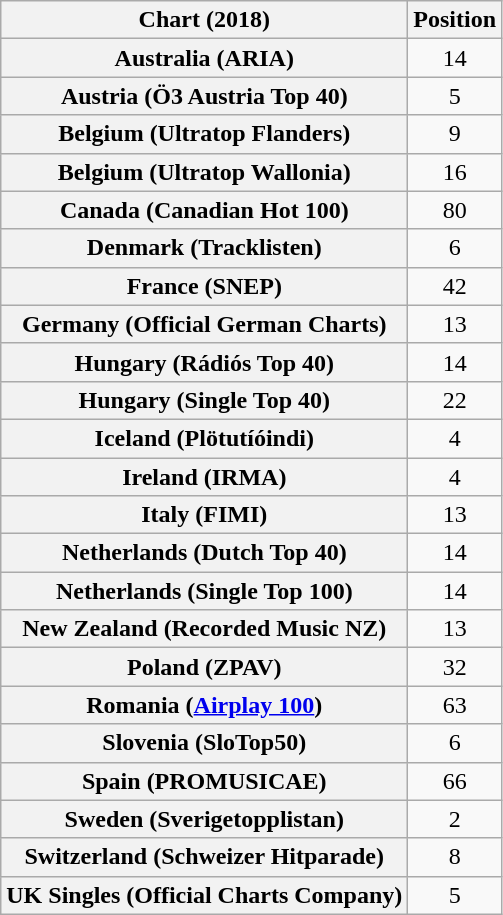<table class="wikitable sortable plainrowheaders" style="text-align:center">
<tr>
<th scope="col">Chart (2018)</th>
<th scope="col">Position</th>
</tr>
<tr>
<th scope="row">Australia (ARIA)</th>
<td>14</td>
</tr>
<tr>
<th scope="row">Austria (Ö3 Austria Top 40)</th>
<td>5</td>
</tr>
<tr>
<th scope="row">Belgium (Ultratop Flanders)</th>
<td>9</td>
</tr>
<tr>
<th scope="row">Belgium (Ultratop Wallonia)</th>
<td>16</td>
</tr>
<tr>
<th scope="row">Canada (Canadian Hot 100)</th>
<td>80</td>
</tr>
<tr>
<th scope="row">Denmark (Tracklisten)</th>
<td>6</td>
</tr>
<tr>
<th scope="row">France (SNEP)</th>
<td>42</td>
</tr>
<tr>
<th scope="row">Germany (Official German Charts)</th>
<td>13</td>
</tr>
<tr>
<th scope="row">Hungary (Rádiós Top 40)</th>
<td>14</td>
</tr>
<tr>
<th scope="row">Hungary (Single Top 40)</th>
<td>22</td>
</tr>
<tr>
<th scope="row">Iceland (Plötutíóindi)</th>
<td>4</td>
</tr>
<tr>
<th scope="row">Ireland (IRMA)</th>
<td>4</td>
</tr>
<tr>
<th scope="row">Italy (FIMI)</th>
<td>13</td>
</tr>
<tr>
<th scope="row">Netherlands (Dutch Top 40)</th>
<td>14</td>
</tr>
<tr>
<th scope="row">Netherlands (Single Top 100)</th>
<td>14</td>
</tr>
<tr>
<th scope="row">New Zealand (Recorded Music NZ)</th>
<td>13</td>
</tr>
<tr>
<th scope="row">Poland (ZPAV)</th>
<td>32</td>
</tr>
<tr>
<th scope="row">Romania (<a href='#'>Airplay 100</a>)</th>
<td>63</td>
</tr>
<tr>
<th scope="row">Slovenia (SloTop50)</th>
<td>6</td>
</tr>
<tr>
<th scope="row">Spain (PROMUSICAE)</th>
<td>66</td>
</tr>
<tr>
<th scope="row">Sweden (Sverigetopplistan)</th>
<td>2</td>
</tr>
<tr>
<th scope="row">Switzerland (Schweizer Hitparade)</th>
<td>8</td>
</tr>
<tr>
<th scope="row">UK Singles (Official Charts Company)</th>
<td>5</td>
</tr>
</table>
